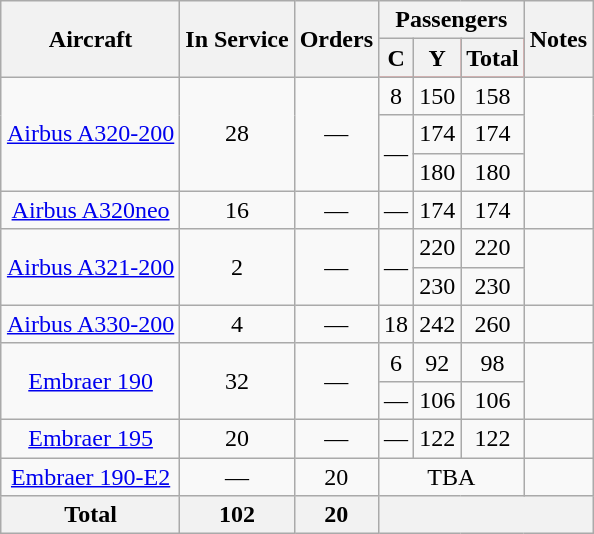<table class="wikitable" style="margin:1em auto; border-collapse:collapse;text-align:center;">
<tr>
<th rowspan=2>Aircraft</th>
<th rowspan=2>In Service</th>
<th rowspan=2>Orders</th>
<th colspan=3>Passengers</th>
<th rowspan=2>Notes</th>
</tr>
<tr bgcolor=red>
<th><abbr>C</abbr></th>
<th><abbr>Y</abbr></th>
<th>Total</th>
</tr>
<tr>
<td rowspan=3><a href='#'>Airbus A320-200</a></td>
<td rowspan=3>28</td>
<td rowspan=3>—</td>
<td>8</td>
<td>150</td>
<td>158</td>
<td rowspan=3></td>
</tr>
<tr>
<td rowspan=2>—</td>
<td>174</td>
<td>174</td>
</tr>
<tr>
<td>180</td>
<td>180</td>
</tr>
<tr>
<td><a href='#'>Airbus A320neo</a></td>
<td>16</td>
<td>—</td>
<td>—</td>
<td>174</td>
<td>174</td>
<td></td>
</tr>
<tr>
<td rowspan=2><a href='#'>Airbus A321-200</a></td>
<td rowspan=2>2</td>
<td rowspan=2>—</td>
<td rowspan=2>—</td>
<td>220</td>
<td>220</td>
<td rowspan=2></td>
</tr>
<tr>
<td>230</td>
<td>230</td>
</tr>
<tr>
<td><a href='#'>Airbus A330-200</a></td>
<td>4</td>
<td>—</td>
<td>18</td>
<td>242</td>
<td>260</td>
<td></td>
</tr>
<tr>
<td rowspan="2"><a href='#'>Embraer 190</a></td>
<td rowspan="2">32</td>
<td rowspan="2">—</td>
<td>6</td>
<td>92</td>
<td>98</td>
<td rowspan="2"></td>
</tr>
<tr>
<td>—</td>
<td>106</td>
<td>106</td>
</tr>
<tr>
<td><a href='#'>Embraer 195</a></td>
<td>20</td>
<td>—</td>
<td>—</td>
<td>122</td>
<td>122</td>
<td></td>
</tr>
<tr>
<td><a href='#'>Embraer 190-E2</a></td>
<td>—</td>
<td>20</td>
<td colspan="3" class="unsortable"><abbr>TBA</abbr></td>
<td></td>
</tr>
<tr>
<th>Total</th>
<th>102</th>
<th>20</th>
<th colspan="4"></th>
</tr>
</table>
